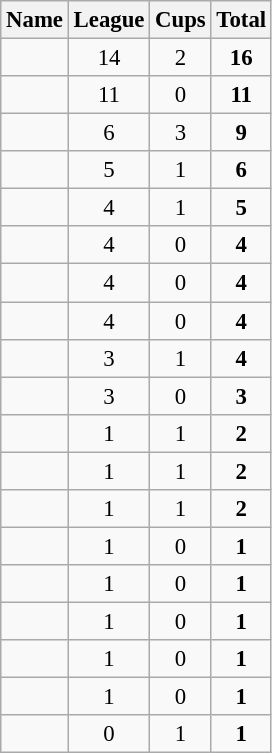<table class="wikitable sortable" style="text-align:center; font-size:95%">
<tr>
<th>Name</th>
<th>League</th>
<th>Cups</th>
<th>Total</th>
</tr>
<tr>
<td></td>
<td>14</td>
<td>2</td>
<td> <strong>16</strong></td>
</tr>
<tr>
<td></td>
<td>11</td>
<td>0</td>
<td> <strong>11</strong></td>
</tr>
<tr>
<td></td>
<td>6</td>
<td>3</td>
<td> <strong>9</strong></td>
</tr>
<tr>
<td></td>
<td>5</td>
<td>1</td>
<td> <strong>6</strong></td>
</tr>
<tr>
<td></td>
<td>4</td>
<td>1</td>
<td> <strong>5</strong></td>
</tr>
<tr>
<td></td>
<td>4</td>
<td>0</td>
<td> <strong>4</strong></td>
</tr>
<tr>
<td></td>
<td>4</td>
<td>0</td>
<td> <strong>4</strong></td>
</tr>
<tr>
<td></td>
<td>4</td>
<td>0</td>
<td> <strong>4</strong></td>
</tr>
<tr>
<td></td>
<td>3</td>
<td>1</td>
<td> <strong>4</strong></td>
</tr>
<tr>
<td></td>
<td>3</td>
<td>0</td>
<td> <strong>3</strong></td>
</tr>
<tr>
<td></td>
<td>1</td>
<td>1</td>
<td> <strong>2</strong></td>
</tr>
<tr>
<td></td>
<td>1</td>
<td>1</td>
<td> <strong>2</strong></td>
</tr>
<tr>
<td><em></em></td>
<td>1</td>
<td>1</td>
<td> <strong>2</strong></td>
</tr>
<tr>
<td></td>
<td>1</td>
<td>0</td>
<td> <strong>1</strong></td>
</tr>
<tr>
<td></td>
<td>1</td>
<td>0</td>
<td> <strong>1</strong></td>
</tr>
<tr>
<td></td>
<td>1</td>
<td>0</td>
<td> <strong>1</strong></td>
</tr>
<tr>
<td></td>
<td>1</td>
<td>0</td>
<td> <strong>1</strong></td>
</tr>
<tr>
<td></td>
<td>1</td>
<td>0</td>
<td> <strong>1</strong></td>
</tr>
<tr>
<td></td>
<td>0</td>
<td>1</td>
<td> <strong>1</strong></td>
</tr>
</table>
